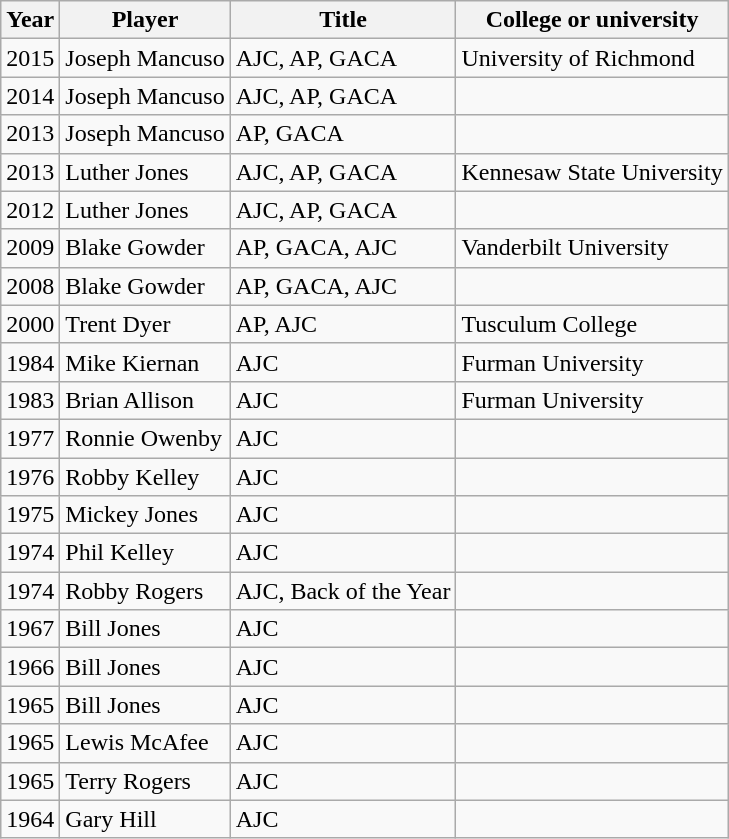<table class="wikitable">
<tr>
<th>Year</th>
<th>Player</th>
<th>Title</th>
<th>College or university</th>
</tr>
<tr>
<td>2015</td>
<td>Joseph Mancuso</td>
<td>AJC, AP, GACA</td>
<td>University of Richmond</td>
</tr>
<tr>
<td>2014</td>
<td>Joseph Mancuso</td>
<td>AJC, AP, GACA</td>
<td></td>
</tr>
<tr>
<td>2013</td>
<td>Joseph Mancuso</td>
<td>AP, GACA</td>
<td></td>
</tr>
<tr>
<td>2013</td>
<td>Luther Jones</td>
<td>AJC, AP, GACA</td>
<td>Kennesaw State University</td>
</tr>
<tr>
<td>2012</td>
<td>Luther Jones</td>
<td>AJC, AP, GACA</td>
<td></td>
</tr>
<tr>
<td>2009</td>
<td>Blake Gowder</td>
<td>AP, GACA, AJC</td>
<td>Vanderbilt University</td>
</tr>
<tr>
<td>2008</td>
<td>Blake Gowder</td>
<td>AP, GACA, AJC</td>
<td></td>
</tr>
<tr>
<td>2000</td>
<td>Trent Dyer</td>
<td>AP, AJC</td>
<td>Tusculum College</td>
</tr>
<tr>
<td>1984</td>
<td>Mike Kiernan</td>
<td>AJC</td>
<td>Furman University</td>
</tr>
<tr>
<td>1983</td>
<td>Brian Allison</td>
<td>AJC</td>
<td>Furman University</td>
</tr>
<tr>
<td>1977</td>
<td>Ronnie Owenby</td>
<td>AJC</td>
<td></td>
</tr>
<tr>
<td>1976</td>
<td>Robby Kelley</td>
<td>AJC</td>
<td></td>
</tr>
<tr>
<td>1975</td>
<td>Mickey Jones</td>
<td>AJC</td>
<td></td>
</tr>
<tr>
<td>1974</td>
<td>Phil Kelley</td>
<td>AJC</td>
<td></td>
</tr>
<tr>
<td>1974</td>
<td>Robby Rogers</td>
<td>AJC, Back of the Year</td>
<td></td>
</tr>
<tr>
<td>1967</td>
<td>Bill Jones</td>
<td>AJC</td>
<td></td>
</tr>
<tr>
<td>1966</td>
<td>Bill Jones</td>
<td>AJC</td>
<td></td>
</tr>
<tr>
<td>1965</td>
<td>Bill Jones</td>
<td>AJC</td>
<td></td>
</tr>
<tr>
<td>1965</td>
<td>Lewis McAfee</td>
<td>AJC</td>
<td></td>
</tr>
<tr>
<td>1965</td>
<td>Terry Rogers</td>
<td>AJC</td>
<td></td>
</tr>
<tr>
<td>1964</td>
<td>Gary Hill</td>
<td>AJC</td>
<td></td>
</tr>
</table>
